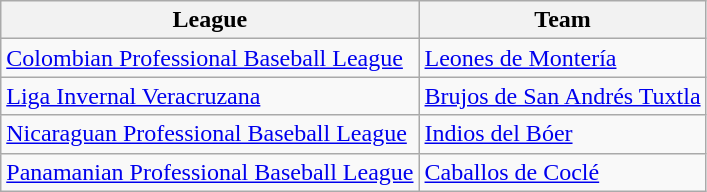<table class="wikitable">
<tr>
<th>League</th>
<th>Team</th>
</tr>
<tr>
<td> <a href='#'>Colombian Professional Baseball League</a></td>
<td><a href='#'>Leones de Montería</a></td>
</tr>
<tr>
<td> <a href='#'>Liga Invernal Veracruzana</a></td>
<td><a href='#'>Brujos de San Andrés Tuxtla</a></td>
</tr>
<tr>
<td> <a href='#'>Nicaraguan Professional Baseball League</a></td>
<td><a href='#'>Indios del Bóer</a></td>
</tr>
<tr>
<td> <a href='#'>Panamanian Professional Baseball League</a></td>
<td><a href='#'>Caballos de Coclé</a></td>
</tr>
</table>
